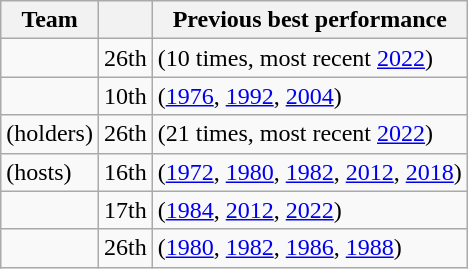<table class="wikitable sortable" style="text-align: left;">
<tr>
<th>Team</th>
<th data-sort-type="number"></th>
<th>Previous best performance</th>
</tr>
<tr>
<td></td>
<td>26th</td>
<td> (10 times, most recent <a href='#'>2022</a>)</td>
</tr>
<tr>
<td></td>
<td>10th</td>
<td> (<a href='#'>1976</a>, <a href='#'>1992</a>, <a href='#'>2004</a>)</td>
</tr>
<tr>
<td> (holders)</td>
<td>26th</td>
<td> (21 times, most recent <a href='#'>2022</a>)</td>
</tr>
<tr>
<td> (hosts)</td>
<td>16th</td>
<td> (<a href='#'>1972</a>, <a href='#'>1980</a>, <a href='#'>1982</a>, <a href='#'>2012</a>, <a href='#'>2018</a>)</td>
</tr>
<tr>
<td></td>
<td>17th</td>
<td> (<a href='#'>1984</a>, <a href='#'>2012</a>, <a href='#'>2022</a>)</td>
</tr>
<tr>
<td></td>
<td>26th</td>
<td> (<a href='#'>1980</a>, <a href='#'>1982</a>, <a href='#'>1986</a>, <a href='#'>1988</a>)</td>
</tr>
</table>
